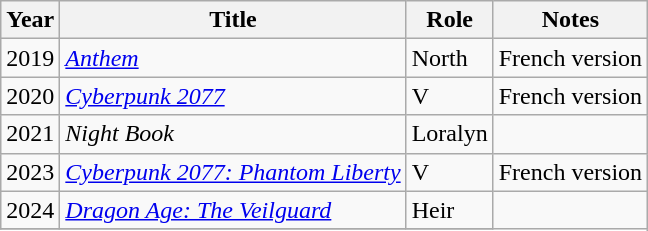<table class="wikitable unsortable">
<tr>
<th>Year</th>
<th>Title</th>
<th>Role</th>
<th>Notes</th>
</tr>
<tr>
<td>2019</td>
<td><em><a href='#'>Anthem</a></em></td>
<td>North</td>
<td>French version</td>
</tr>
<tr>
<td>2020</td>
<td><em><a href='#'>Cyberpunk 2077</a></em></td>
<td>V</td>
<td>French version</td>
</tr>
<tr>
<td>2021</td>
<td><em>Night Book</em></td>
<td>Loralyn</td>
<td></td>
</tr>
<tr>
<td>2023</td>
<td><em><a href='#'>Cyberpunk 2077: Phantom Liberty</a></em></td>
<td>V</td>
<td>French version</td>
</tr>
<tr>
<td>2024</td>
<td><em><a href='#'>Dragon Age: The Veilguard</a></em></td>
<td>Heir</td>
</tr>
<tr>
</tr>
</table>
